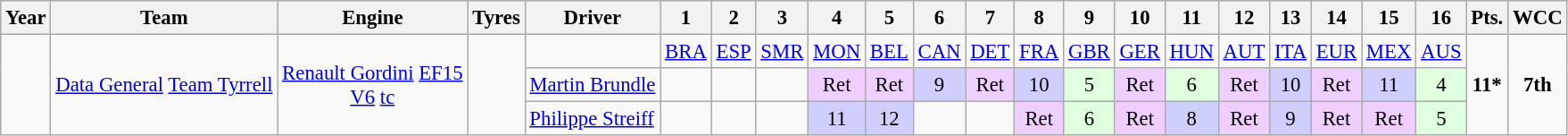<table class="wikitable" style="text-align:center; font-size:95%">
<tr>
<th>Year</th>
<th>Team</th>
<th>Engine</th>
<th>Tyres</th>
<th>Driver</th>
<th>1</th>
<th>2</th>
<th>3</th>
<th>4</th>
<th>5</th>
<th>6</th>
<th>7</th>
<th>8</th>
<th>9</th>
<th>10</th>
<th>11</th>
<th>12</th>
<th>13</th>
<th>14</th>
<th>15</th>
<th>16</th>
<th>Pts.</th>
<th>WCC</th>
</tr>
<tr>
<td rowspan="3"></td>
<td rowspan="3"><a href='#'>Data General</a> <a href='#'>Team Tyrrell</a></td>
<td rowspan="3"><a href='#'>Renault Gordini</a> <a href='#'>EF15</a><br><a href='#'>V6</a> <a href='#'>tc</a></td>
<td rowspan="3"></td>
<td></td>
<td><a href='#'>BRA</a></td>
<td><a href='#'>ESP</a></td>
<td><a href='#'>SMR</a></td>
<td><a href='#'>MON</a></td>
<td><a href='#'>BEL</a></td>
<td><a href='#'>CAN</a></td>
<td><a href='#'>DET</a></td>
<td><a href='#'>FRA</a></td>
<td><a href='#'>GBR</a></td>
<td><a href='#'>GER</a></td>
<td><a href='#'>HUN</a></td>
<td><a href='#'>AUT</a></td>
<td><a href='#'>ITA</a></td>
<td><a href='#'>EUR</a></td>
<td><a href='#'>MEX</a></td>
<td><a href='#'>AUS</a></td>
<td rowspan="3"><strong>11*</strong></td>
<td rowspan="3"><strong>7th</strong></td>
</tr>
<tr>
<td align="left"><a href='#'>Martin Brundle</a></td>
<td></td>
<td></td>
<td></td>
<td style="background:#efcfff;">Ret</td>
<td style="background:#efcfff;">Ret</td>
<td style="background:#cfcfff;">9</td>
<td style="background:#efcfff;">Ret</td>
<td style="background:#cfcfff;">10</td>
<td style="background:#dfffdf;">5</td>
<td style="background:#efcfff;">Ret</td>
<td style="background:#dfffdf;">6</td>
<td style="background:#efcfff;">Ret</td>
<td style="background:#cfcfff;">10</td>
<td style="background:#efcfff;">Ret</td>
<td style="background:#cfcfff;">11</td>
<td style="background:#dfffdf;">4</td>
</tr>
<tr>
<td align="left"><a href='#'>Philippe Streiff</a></td>
<td></td>
<td></td>
<td></td>
<td style="background:#cfcfff;">11</td>
<td style="background:#cfcfff;">12</td>
<td></td>
<td></td>
<td style="background:#efcfff;">Ret</td>
<td style="background:#dfffdf;">6</td>
<td style="background:#efcfff;">Ret</td>
<td style="background:#cfcfff;">8</td>
<td style="background:#efcfff;">Ret</td>
<td style="background:#cfcfff;">9</td>
<td style="background:#efcfff;">Ret</td>
<td style="background:#efcfff;">Ret</td>
<td style="background:#dfffdf;">5</td>
</tr>
</table>
